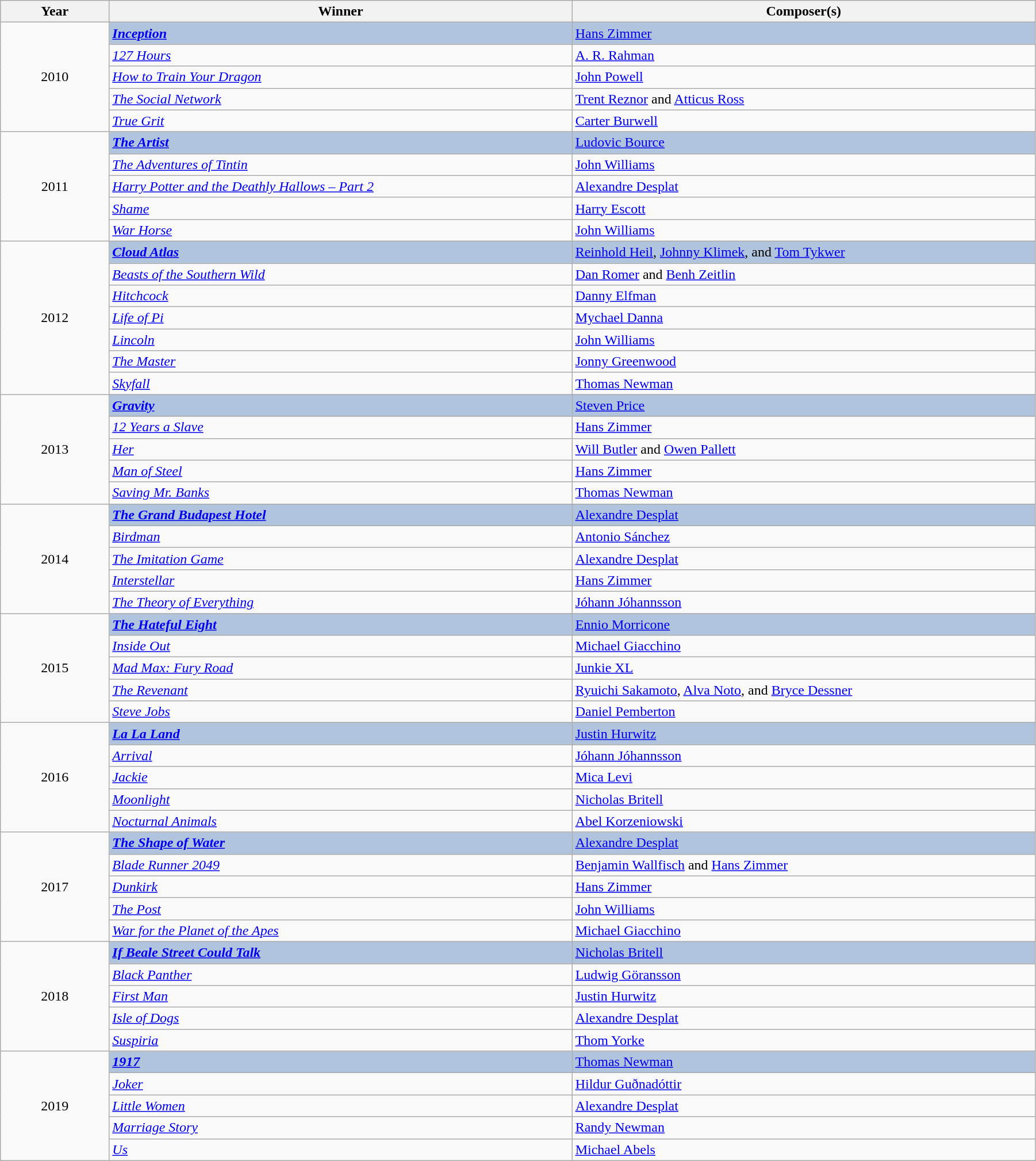<table class="wikitable" width="95%" cellpadding="5">
<tr>
<th width="100"><strong>Year</strong></th>
<th width="450"><strong>Winner</strong></th>
<th width="450"><strong>Composer(s)</strong></th>
</tr>
<tr>
<td rowspan="5" style="text-align:center;">2010</td>
<td style="background:#B0C4DE;"><strong><em><a href='#'>Inception</a></em></strong></td>
<td style="background:#B0C4DE;"><a href='#'>Hans Zimmer</a></td>
</tr>
<tr>
<td><em><a href='#'>127 Hours</a></em></td>
<td><a href='#'>A. R. Rahman</a></td>
</tr>
<tr>
<td><em><a href='#'>How to Train Your Dragon</a></em></td>
<td><a href='#'>John Powell</a></td>
</tr>
<tr>
<td><em><a href='#'>The Social Network</a></em></td>
<td><a href='#'>Trent Reznor</a> and <a href='#'>Atticus Ross</a></td>
</tr>
<tr>
<td><em><a href='#'>True Grit</a></em></td>
<td><a href='#'>Carter Burwell</a></td>
</tr>
<tr>
<td rowspan="5" style="text-align:center;">2011</td>
<td style="background:#B0C4DE;"><strong><em><a href='#'>The Artist</a></em></strong></td>
<td style="background:#B0C4DE;"><a href='#'>Ludovic Bource</a></td>
</tr>
<tr>
<td><em><a href='#'>The Adventures of Tintin</a></em></td>
<td><a href='#'>John Williams</a></td>
</tr>
<tr>
<td><em><a href='#'>Harry Potter and the Deathly Hallows – Part 2</a></em></td>
<td><a href='#'>Alexandre Desplat</a></td>
</tr>
<tr>
<td><em><a href='#'>Shame</a></em></td>
<td><a href='#'>Harry Escott</a></td>
</tr>
<tr>
<td><em><a href='#'>War Horse</a></em></td>
<td><a href='#'>John Williams</a></td>
</tr>
<tr>
<td rowspan="7" style="text-align:center;">2012</td>
<td style="background:#B0C4DE;"><strong><em><a href='#'>Cloud Atlas</a></em></strong></td>
<td style="background:#B0C4DE;"><a href='#'>Reinhold Heil</a>, <a href='#'>Johnny Klimek</a>, and <a href='#'>Tom Tykwer</a></td>
</tr>
<tr>
<td><em><a href='#'>Beasts of the Southern Wild</a></em></td>
<td><a href='#'>Dan Romer</a> and <a href='#'>Benh Zeitlin</a></td>
</tr>
<tr>
<td><em><a href='#'>Hitchcock</a></em></td>
<td><a href='#'>Danny Elfman</a></td>
</tr>
<tr>
<td><em><a href='#'>Life of Pi</a></em></td>
<td><a href='#'>Mychael Danna</a></td>
</tr>
<tr>
<td><em><a href='#'>Lincoln</a></em></td>
<td><a href='#'>John Williams</a></td>
</tr>
<tr>
<td><em><a href='#'>The Master</a></em></td>
<td><a href='#'>Jonny Greenwood</a></td>
</tr>
<tr>
<td><em><a href='#'>Skyfall</a></em></td>
<td><a href='#'>Thomas Newman</a></td>
</tr>
<tr>
<td rowspan="5" style="text-align:center;">2013</td>
<td style="background:#B0C4DE;"><strong><em><a href='#'>Gravity</a></em></strong></td>
<td style="background:#B0C4DE;"><a href='#'>Steven Price</a></td>
</tr>
<tr>
<td><em><a href='#'>12 Years a Slave</a></em></td>
<td><a href='#'>Hans Zimmer</a></td>
</tr>
<tr>
<td><em><a href='#'>Her</a></em></td>
<td><a href='#'>Will Butler</a> and <a href='#'>Owen Pallett</a></td>
</tr>
<tr>
<td><em><a href='#'>Man of Steel</a></em></td>
<td><a href='#'>Hans Zimmer</a></td>
</tr>
<tr>
<td><em><a href='#'>Saving Mr. Banks</a></em></td>
<td><a href='#'>Thomas Newman</a></td>
</tr>
<tr>
<td rowspan="5" style="text-align:center;">2014</td>
<td style="background:#B0C4DE;"><strong><em><a href='#'>The Grand Budapest Hotel</a></em></strong></td>
<td style="background:#B0C4DE;"><a href='#'>Alexandre Desplat</a></td>
</tr>
<tr>
<td><em><a href='#'>Birdman</a></em></td>
<td><a href='#'>Antonio Sánchez</a></td>
</tr>
<tr>
<td><em><a href='#'>The Imitation Game</a></em></td>
<td><a href='#'>Alexandre Desplat</a></td>
</tr>
<tr>
<td><em><a href='#'>Interstellar</a></em></td>
<td><a href='#'>Hans Zimmer</a></td>
</tr>
<tr>
<td><em><a href='#'>The Theory of Everything</a></em></td>
<td><a href='#'>Jóhann Jóhannsson</a></td>
</tr>
<tr>
<td rowspan="5" style="text-align:center;">2015</td>
<td style="background:#B0C4DE;"><strong><em><a href='#'>The Hateful Eight</a></em></strong></td>
<td style="background:#B0C4DE;"><a href='#'>Ennio Morricone</a></td>
</tr>
<tr>
<td><em><a href='#'>Inside Out</a></em></td>
<td><a href='#'>Michael Giacchino</a></td>
</tr>
<tr>
<td><em><a href='#'>Mad Max: Fury Road</a></em></td>
<td><a href='#'>Junkie XL</a></td>
</tr>
<tr>
<td><em><a href='#'>The Revenant</a></em></td>
<td><a href='#'>Ryuichi Sakamoto</a>, <a href='#'>Alva Noto</a>, and <a href='#'>Bryce Dessner</a></td>
</tr>
<tr>
<td><em><a href='#'>Steve Jobs</a></em></td>
<td><a href='#'>Daniel Pemberton</a></td>
</tr>
<tr>
<td rowspan="5" style="text-align:center;">2016</td>
<td style="background:#B0C4DE;"><strong><em><a href='#'>La La Land</a></em></strong></td>
<td style="background:#B0C4DE;"><a href='#'>Justin Hurwitz</a></td>
</tr>
<tr>
<td><em><a href='#'>Arrival</a></em></td>
<td><a href='#'>Jóhann Jóhannsson</a></td>
</tr>
<tr>
<td><em><a href='#'>Jackie</a></em></td>
<td><a href='#'>Mica Levi</a></td>
</tr>
<tr>
<td><em><a href='#'>Moonlight</a></em></td>
<td><a href='#'>Nicholas Britell</a></td>
</tr>
<tr>
<td><em><a href='#'>Nocturnal Animals</a></em></td>
<td><a href='#'>Abel Korzeniowski</a></td>
</tr>
<tr>
<td rowspan="5" style="text-align:center;">2017</td>
<td style="background:#B0C4DE;"><strong><em><a href='#'>The Shape of Water</a></em></strong></td>
<td style="background:#B0C4DE;"><a href='#'>Alexandre Desplat</a></td>
</tr>
<tr>
<td><em><a href='#'>Blade Runner 2049</a></em></td>
<td><a href='#'>Benjamin Wallfisch</a> and <a href='#'>Hans Zimmer</a></td>
</tr>
<tr>
<td><em><a href='#'>Dunkirk</a></em></td>
<td><a href='#'>Hans Zimmer</a></td>
</tr>
<tr>
<td><em><a href='#'>The Post</a></em></td>
<td><a href='#'>John Williams</a></td>
</tr>
<tr>
<td><em><a href='#'>War for the Planet of the Apes</a></em></td>
<td><a href='#'>Michael Giacchino</a></td>
</tr>
<tr>
<td rowspan="5" style="text-align:center;">2018</td>
<td style="background:#B0C4DE;"><strong><em><a href='#'>If Beale Street Could Talk</a></em></strong></td>
<td style="background:#B0C4DE;"><a href='#'>Nicholas Britell</a></td>
</tr>
<tr>
<td><em><a href='#'>Black Panther</a></em></td>
<td><a href='#'>Ludwig Göransson</a></td>
</tr>
<tr>
<td><em><a href='#'>First Man</a></em></td>
<td><a href='#'>Justin Hurwitz</a></td>
</tr>
<tr>
<td><em><a href='#'>Isle of Dogs</a></em></td>
<td><a href='#'>Alexandre Desplat</a></td>
</tr>
<tr>
<td><em><a href='#'>Suspiria</a></em></td>
<td><a href='#'>Thom Yorke</a></td>
</tr>
<tr>
<td rowspan="5" style="text-align:center;">2019</td>
<td style="background:#B0C4DE;"><strong><em><a href='#'>1917</a></em></strong></td>
<td style="background:#B0C4DE;"><a href='#'>Thomas Newman</a></td>
</tr>
<tr>
<td><em><a href='#'>Joker</a></em></td>
<td><a href='#'>Hildur Guðnadóttir</a></td>
</tr>
<tr>
<td><em><a href='#'>Little Women</a></em></td>
<td><a href='#'>Alexandre Desplat</a></td>
</tr>
<tr>
<td><em><a href='#'>Marriage Story</a></em></td>
<td><a href='#'>Randy Newman</a></td>
</tr>
<tr>
<td><em><a href='#'>Us</a></em></td>
<td><a href='#'>Michael Abels</a></td>
</tr>
</table>
